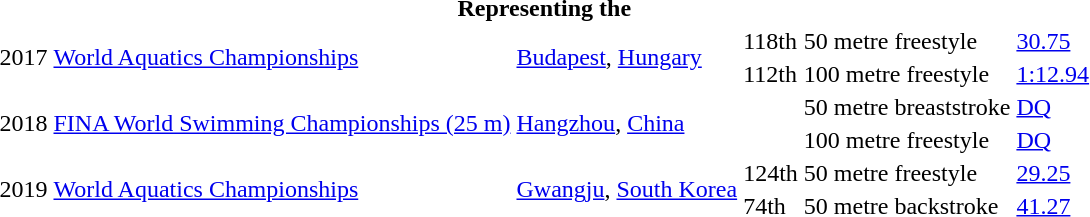<table>
<tr>
<th colspan="6">Representing the </th>
</tr>
<tr>
<td rowspan=2>2017</td>
<td rowspan=2><a href='#'>World Aquatics Championships</a></td>
<td rowspan=2> <a href='#'>Budapest</a>, <a href='#'>Hungary</a></td>
<td>118th</td>
<td>50 metre freestyle</td>
<td><a href='#'>30.75</a></td>
</tr>
<tr>
<td>112th</td>
<td>100 metre freestyle</td>
<td><a href='#'>1:12.94</a></td>
</tr>
<tr>
<td rowspan=2>2018</td>
<td rowspan=2><a href='#'>FINA World Swimming Championships (25 m)</a></td>
<td rowspan=2> <a href='#'>Hangzhou</a>, <a href='#'>China</a></td>
<td></td>
<td>50 metre breaststroke</td>
<td><a href='#'>DQ</a></td>
</tr>
<tr>
<td></td>
<td>100 metre freestyle</td>
<td><a href='#'>DQ</a></td>
</tr>
<tr>
<td rowspan=2>2019</td>
<td rowspan=2><a href='#'>World Aquatics Championships</a></td>
<td rowspan=2> <a href='#'>Gwangju</a>, <a href='#'>South Korea</a></td>
<td>124th</td>
<td>50 metre freestyle</td>
<td><a href='#'>29.25</a></td>
</tr>
<tr>
<td>74th</td>
<td>50 metre backstroke</td>
<td><a href='#'>41.27</a></td>
</tr>
</table>
